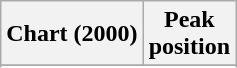<table class="wikitable sortable plainrowheaders" style="text-align:center">
<tr>
<th scope="col">Chart (2000)</th>
<th scope="col">Peak<br> position</th>
</tr>
<tr>
</tr>
<tr>
</tr>
</table>
